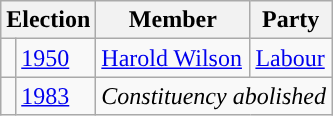<table class="wikitable">
<tr>
<th colspan=2>Election</th>
<th>Member</th>
<th>Party</th>
</tr>
<tr>
<td style="color:inherit;background-color: "></td>
<td><a href='#'>1950</a></td>
<td><a href='#'>Harold Wilson</a></td>
<td><a href='#'>Labour</a></td>
</tr>
<tr>
<td></td>
<td><a href='#'>1983</a></td>
<td colspan="2"><em>Constituency abolished</em></td>
</tr>
</table>
